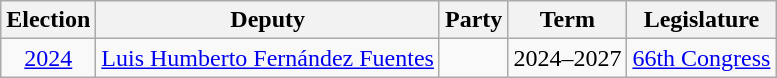<table class="wikitable sortable" style="text-align: center">
<tr>
<th>Election</th>
<th class="unsortable">Deputy</th>
<th class="unsortable">Party</th>
<th class="unsortable">Term</th>
<th class="unsortable">Legislature</th>
</tr>
<tr>
<td><a href='#'>2024</a></td>
<td><a href='#'>Luis Humberto Fernández Fuentes</a></td>
<td></td>
<td>2024–2027</td>
<td><a href='#'>66th Congress</a></td>
</tr>
</table>
